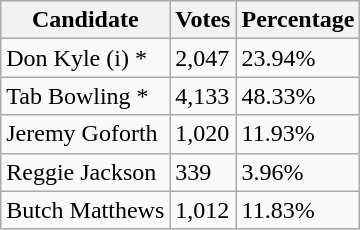<table class="wikitable">
<tr>
<th>Candidate</th>
<th>Votes</th>
<th>Percentage</th>
</tr>
<tr>
<td>Don Kyle (i) *</td>
<td>2,047</td>
<td>23.94%</td>
</tr>
<tr>
<td>Tab Bowling *</td>
<td>4,133</td>
<td>48.33%</td>
</tr>
<tr>
<td>Jeremy Goforth</td>
<td>1,020</td>
<td>11.93%</td>
</tr>
<tr>
<td>Reggie Jackson</td>
<td>339</td>
<td>3.96%</td>
</tr>
<tr>
<td>Butch Matthews</td>
<td>1,012</td>
<td>11.83%</td>
</tr>
</table>
